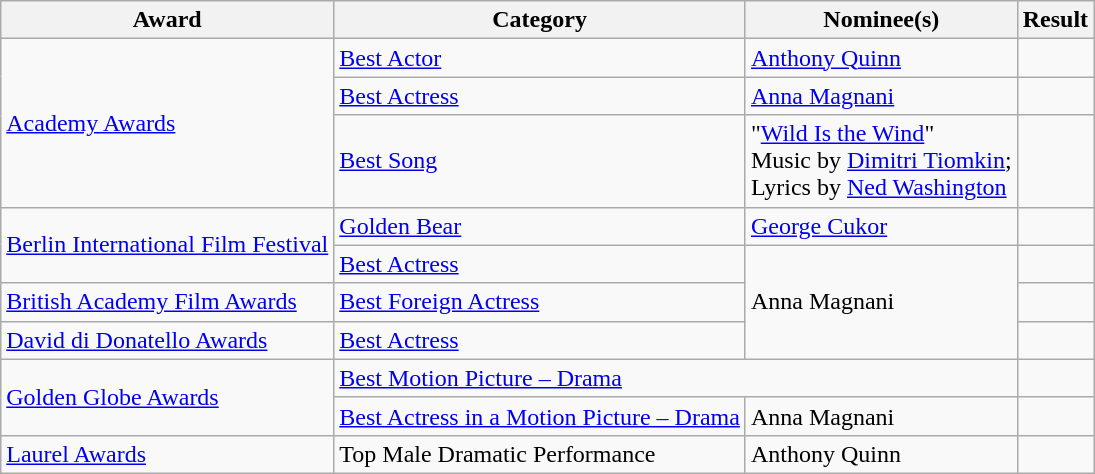<table class="wikitable plainrowheaders">
<tr>
<th>Award</th>
<th>Category</th>
<th>Nominee(s)</th>
<th>Result</th>
</tr>
<tr>
<td rowspan="3"><a href='#'>Academy Awards</a></td>
<td><a href='#'>Best Actor</a></td>
<td><a href='#'>Anthony Quinn</a></td>
<td></td>
</tr>
<tr>
<td><a href='#'>Best Actress</a></td>
<td><a href='#'>Anna Magnani</a></td>
<td></td>
</tr>
<tr>
<td><a href='#'>Best Song</a></td>
<td>"<a href='#'>Wild Is the Wind</a>" <br> Music by <a href='#'>Dimitri Tiomkin</a>; <br> Lyrics by <a href='#'>Ned Washington</a></td>
<td></td>
</tr>
<tr>
<td rowspan="2"><a href='#'>Berlin International Film Festival</a></td>
<td><a href='#'>Golden Bear</a></td>
<td><a href='#'>George Cukor</a></td>
<td></td>
</tr>
<tr>
<td><a href='#'>Best Actress</a></td>
<td rowspan="3">Anna Magnani</td>
<td></td>
</tr>
<tr>
<td><a href='#'>British Academy Film Awards</a></td>
<td><a href='#'>Best Foreign Actress</a></td>
<td></td>
</tr>
<tr>
<td><a href='#'>David di Donatello Awards</a></td>
<td><a href='#'>Best Actress</a></td>
<td></td>
</tr>
<tr>
<td rowspan="2"><a href='#'>Golden Globe Awards</a></td>
<td colspan="2"><a href='#'>Best Motion Picture – Drama</a></td>
<td></td>
</tr>
<tr>
<td><a href='#'>Best Actress in a Motion Picture – Drama</a></td>
<td>Anna Magnani</td>
<td></td>
</tr>
<tr>
<td><a href='#'>Laurel Awards</a></td>
<td>Top Male Dramatic Performance</td>
<td>Anthony Quinn</td>
<td></td>
</tr>
</table>
